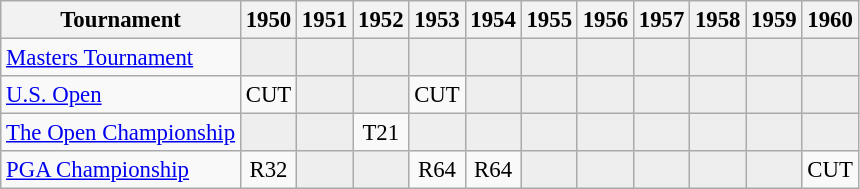<table class="wikitable" style="font-size:95%;text-align:center;">
<tr>
<th>Tournament</th>
<th>1950</th>
<th>1951</th>
<th>1952</th>
<th>1953</th>
<th>1954</th>
<th>1955</th>
<th>1956</th>
<th>1957</th>
<th>1958</th>
<th>1959</th>
<th>1960</th>
</tr>
<tr>
<td align=left><a href='#'>Masters Tournament</a></td>
<td style="background:#eeeeee;"></td>
<td style="background:#eeeeee;"></td>
<td style="background:#eeeeee;"></td>
<td style="background:#eeeeee;"></td>
<td style="background:#eeeeee;"></td>
<td style="background:#eeeeee;"></td>
<td style="background:#eeeeee;"></td>
<td style="background:#eeeeee;"></td>
<td style="background:#eeeeee;"></td>
<td style="background:#eeeeee;"></td>
<td style="background:#eeeeee;"></td>
</tr>
<tr>
<td align=left><a href='#'>U.S. Open</a></td>
<td>CUT</td>
<td style="background:#eeeeee;"></td>
<td style="background:#eeeeee;"></td>
<td>CUT</td>
<td style="background:#eeeeee;"></td>
<td style="background:#eeeeee;"></td>
<td style="background:#eeeeee;"></td>
<td style="background:#eeeeee;"></td>
<td style="background:#eeeeee;"></td>
<td style="background:#eeeeee;"></td>
<td style="background:#eeeeee;"></td>
</tr>
<tr>
<td align=left><a href='#'>The Open Championship</a></td>
<td style="background:#eeeeee;"></td>
<td style="background:#eeeeee;"></td>
<td>T21</td>
<td style="background:#eeeeee;"></td>
<td style="background:#eeeeee;"></td>
<td style="background:#eeeeee;"></td>
<td style="background:#eeeeee;"></td>
<td style="background:#eeeeee;"></td>
<td style="background:#eeeeee;"></td>
<td style="background:#eeeeee;"></td>
<td style="background:#eeeeee;"></td>
</tr>
<tr>
<td align=left><a href='#'>PGA Championship</a></td>
<td>R32</td>
<td style="background:#eeeeee;"></td>
<td style="background:#eeeeee;"></td>
<td>R64</td>
<td>R64</td>
<td style="background:#eeeeee;"></td>
<td style="background:#eeeeee;"></td>
<td style="background:#eeeeee;"></td>
<td style="background:#eeeeee;"></td>
<td style="background:#eeeeee;"></td>
<td>CUT</td>
</tr>
</table>
